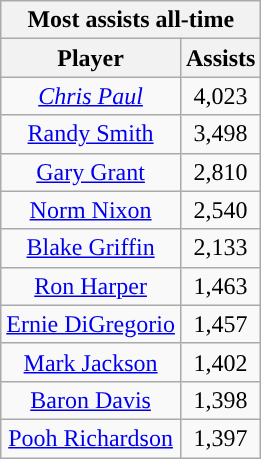<table class="wikitable sortable" style="text-align:center">
<tr>
<th colspan="2">Most assists all-time</th>
</tr>
<tr>
<th>Player</th>
<th>Assists</th>
</tr>
<tr>
<td><em><a href='#'>Chris Paul</a></em></td>
<td>4,023</td>
</tr>
<tr>
<td><a href='#'>Randy Smith</a></td>
<td>3,498</td>
</tr>
<tr>
<td><a href='#'>Gary Grant</a></td>
<td>2,810</td>
</tr>
<tr>
<td><a href='#'>Norm Nixon</a></td>
<td>2,540</td>
</tr>
<tr>
<td><a href='#'>Blake Griffin</a></td>
<td>2,133</td>
</tr>
<tr>
<td><a href='#'>Ron Harper</a></td>
<td>1,463</td>
</tr>
<tr>
<td><a href='#'>Ernie DiGregorio</a></td>
<td>1,457</td>
</tr>
<tr>
<td><a href='#'>Mark Jackson</a></td>
<td>1,402</td>
</tr>
<tr>
<td><a href='#'>Baron Davis</a></td>
<td>1,398</td>
</tr>
<tr>
<td><a href='#'>Pooh Richardson</a></td>
<td>1,397</td>
</tr>
</table>
